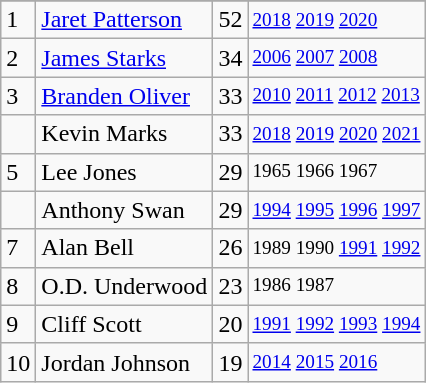<table class="wikitable">
<tr>
</tr>
<tr>
<td>1</td>
<td><a href='#'>Jaret Patterson</a></td>
<td>52</td>
<td style="font-size:80%;"><a href='#'>2018</a> <a href='#'>2019</a> <a href='#'>2020</a></td>
</tr>
<tr>
<td>2</td>
<td><a href='#'>James Starks</a></td>
<td>34</td>
<td style="font-size:80%;"><a href='#'>2006</a> <a href='#'>2007</a> <a href='#'>2008</a></td>
</tr>
<tr>
<td>3</td>
<td><a href='#'>Branden Oliver</a></td>
<td>33</td>
<td style="font-size:80%;"><a href='#'>2010</a> <a href='#'>2011</a> <a href='#'>2012</a> <a href='#'>2013</a></td>
</tr>
<tr>
<td></td>
<td>Kevin Marks</td>
<td>33</td>
<td style="font-size:80%;"><a href='#'>2018</a> <a href='#'>2019</a> <a href='#'>2020</a> <a href='#'>2021</a></td>
</tr>
<tr>
<td>5</td>
<td>Lee Jones</td>
<td>29</td>
<td style="font-size:80%;">1965 1966 1967</td>
</tr>
<tr>
<td></td>
<td>Anthony Swan</td>
<td>29</td>
<td style="font-size:80%;"><a href='#'>1994</a> <a href='#'>1995</a> <a href='#'>1996</a> <a href='#'>1997</a></td>
</tr>
<tr>
<td>7</td>
<td>Alan Bell</td>
<td>26</td>
<td style="font-size:80%;">1989 1990 <a href='#'>1991</a> <a href='#'>1992</a></td>
</tr>
<tr>
<td>8</td>
<td>O.D. Underwood</td>
<td>23</td>
<td style="font-size:80%;">1986 1987</td>
</tr>
<tr>
<td>9</td>
<td>Cliff Scott</td>
<td>20</td>
<td style="font-size:80%;"><a href='#'>1991</a> <a href='#'>1992</a> <a href='#'>1993</a> <a href='#'>1994</a></td>
</tr>
<tr>
<td>10</td>
<td>Jordan Johnson</td>
<td>19</td>
<td style="font-size:80%;"><a href='#'>2014</a> <a href='#'>2015</a> <a href='#'>2016</a></td>
</tr>
</table>
